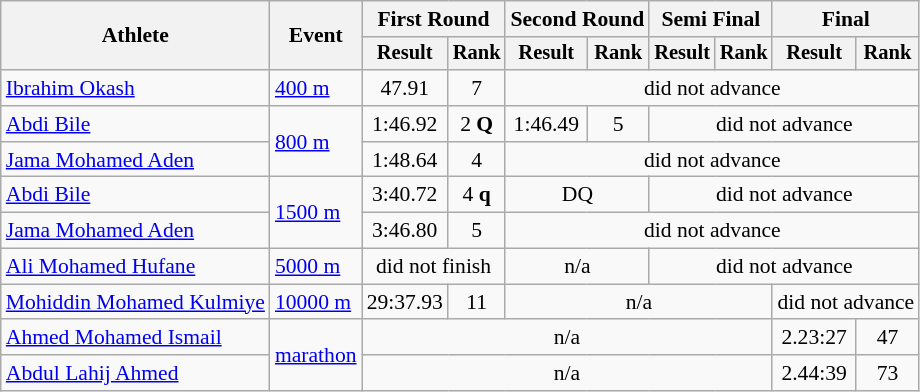<table class=wikitable style="font-size:90%">
<tr>
<th rowspan="2">Athlete</th>
<th rowspan="2">Event</th>
<th colspan="2">First Round</th>
<th colspan="2">Second Round</th>
<th colspan="2">Semi Final</th>
<th colspan="2">Final</th>
</tr>
<tr style="font-size:95%">
<th>Result</th>
<th>Rank</th>
<th>Result</th>
<th>Rank</th>
<th>Result</th>
<th>Rank</th>
<th>Result</th>
<th>Rank</th>
</tr>
<tr align=center>
<td align=left><a href='#'>Ibrahim Okash</a></td>
<td align=left><a href='#'>400 m</a></td>
<td>47.91</td>
<td>7</td>
<td colspan=6>did not advance</td>
</tr>
<tr align=center>
<td align=left><a href='#'>Abdi Bile</a></td>
<td align=left rowspan=2><a href='#'>800 m</a></td>
<td>1:46.92</td>
<td>2 <strong>Q</strong></td>
<td>1:46.49</td>
<td>5</td>
<td colspan=4>did not advance</td>
</tr>
<tr align=center>
<td align=left><a href='#'>Jama Mohamed Aden</a></td>
<td>1:48.64</td>
<td>4</td>
<td colspan=6>did not advance</td>
</tr>
<tr align=center>
<td align=left><a href='#'>Abdi Bile</a></td>
<td align=left rowspan=2><a href='#'>1500 m</a></td>
<td>3:40.72</td>
<td>4 <strong>q</strong></td>
<td colspan=2>DQ</td>
<td colspan=4>did not advance</td>
</tr>
<tr align=center>
<td align=left><a href='#'>Jama Mohamed Aden</a></td>
<td>3:46.80</td>
<td>5</td>
<td colspan=6>did not advance</td>
</tr>
<tr align=center>
<td align=left><a href='#'>Ali Mohamed Hufane</a></td>
<td align=left><a href='#'>5000 m</a></td>
<td colspan=2>did not finish</td>
<td colspan=2>n/a</td>
<td colspan=4>did not advance</td>
</tr>
<tr align=center>
<td align=left><a href='#'>Mohiddin Mohamed Kulmiye</a></td>
<td align=left><a href='#'>10000 m</a></td>
<td>29:37.93</td>
<td>11</td>
<td colspan=4>n/a</td>
<td colspan=2>did not advance</td>
</tr>
<tr align=center>
<td align=left><a href='#'>Ahmed Mohamed Ismail</a></td>
<td align=left rowspan=2><a href='#'>marathon</a></td>
<td colspan=6>n/a</td>
<td>2.23:27</td>
<td>47</td>
</tr>
<tr align=center>
<td align=left><a href='#'>Abdul Lahij Ahmed</a></td>
<td colspan=6>n/a</td>
<td>2.44:39</td>
<td>73</td>
</tr>
</table>
